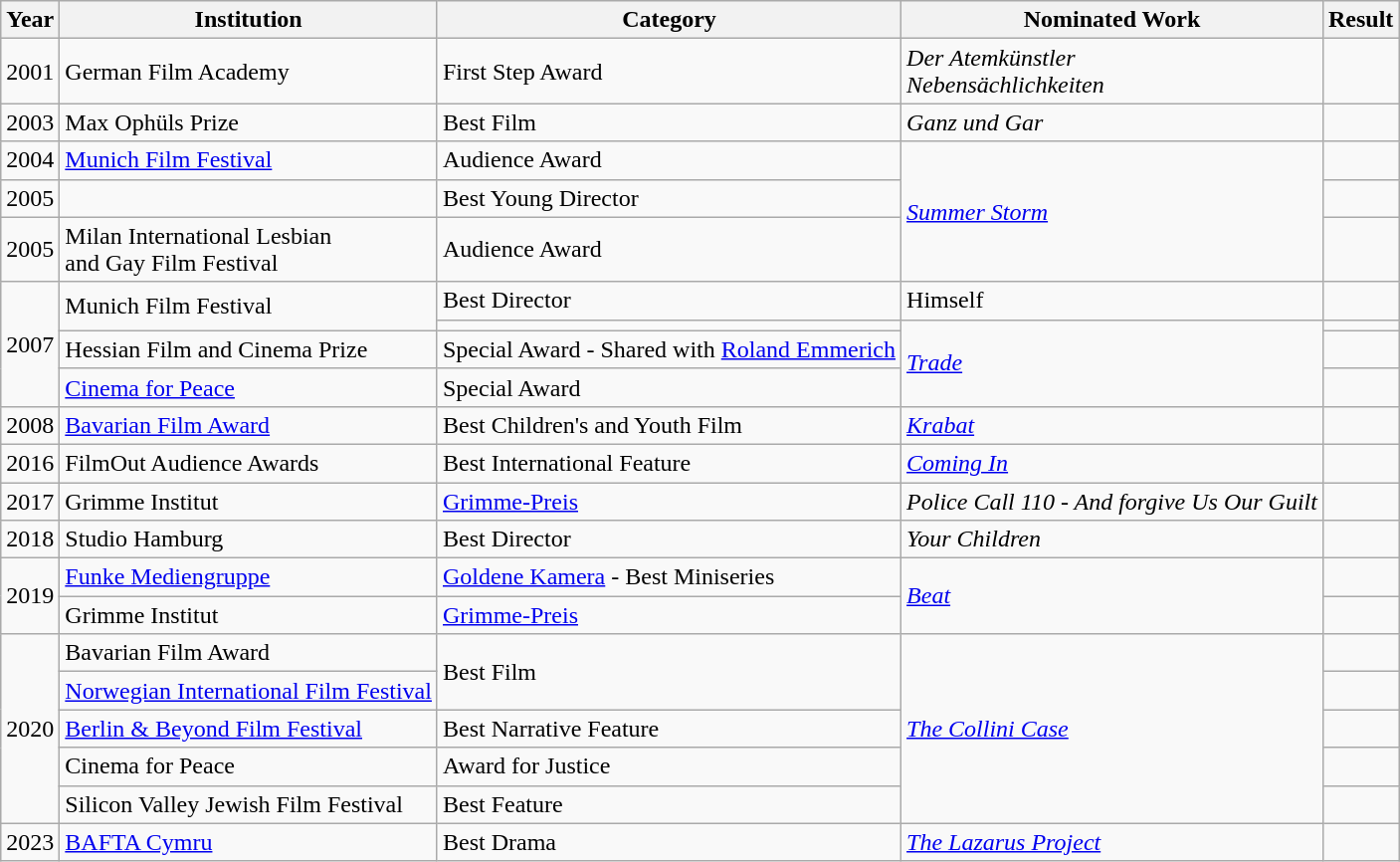<table class="wikitable sortable">
<tr>
<th>Year</th>
<th>Institution</th>
<th>Category</th>
<th>Nominated Work</th>
<th>Result</th>
</tr>
<tr>
<td>2001</td>
<td>German Film Academy</td>
<td>First Step Award</td>
<td><em>Der Atemkünstler</em><br><em>Nebensächlichkeiten</em></td>
<td></td>
</tr>
<tr>
<td>2003</td>
<td>Max Ophüls Prize</td>
<td>Best Film</td>
<td><em>Ganz und Gar</em></td>
<td></td>
</tr>
<tr>
<td>2004</td>
<td><a href='#'>Munich Film Festival</a></td>
<td>Audience Award</td>
<td rowspan="3"><em><a href='#'>Summer Storm</a></em></td>
<td></td>
</tr>
<tr>
<td>2005</td>
<td></td>
<td>Best Young Director</td>
<td></td>
</tr>
<tr>
<td>2005</td>
<td>Milan International Lesbian<br>and Gay Film Festival</td>
<td>Audience Award</td>
<td></td>
</tr>
<tr>
<td rowspan="4">2007</td>
<td rowspan="2">Munich Film Festival</td>
<td>Best Director</td>
<td>Himself</td>
<td></td>
</tr>
<tr>
<td></td>
<td rowspan="3"><em><a href='#'>Trade</a></em></td>
<td></td>
</tr>
<tr>
<td>Hessian Film and Cinema Prize</td>
<td>Special Award - Shared with <a href='#'>Roland Emmerich</a></td>
<td></td>
</tr>
<tr>
<td><a href='#'>Cinema for Peace</a></td>
<td>Special Award</td>
<td></td>
</tr>
<tr>
<td>2008</td>
<td><a href='#'>Bavarian Film Award</a></td>
<td>Best Children's and Youth Film</td>
<td><em><a href='#'>Krabat</a></em></td>
<td></td>
</tr>
<tr>
<td>2016</td>
<td>FilmOut Audience Awards</td>
<td>Best International Feature</td>
<td><em><a href='#'>Coming In</a></em></td>
<td></td>
</tr>
<tr>
<td>2017</td>
<td>Grimme Institut</td>
<td><a href='#'>Grimme-Preis</a></td>
<td><em>Police Call 110 - And forgive Us Our Guilt</em></td>
<td></td>
</tr>
<tr>
<td>2018</td>
<td>Studio Hamburg</td>
<td>Best Director</td>
<td><em>Your Children</em></td>
<td></td>
</tr>
<tr>
<td rowspan="2">2019</td>
<td><a href='#'>Funke Mediengruppe</a></td>
<td><a href='#'>Goldene Kamera</a> - Best Miniseries</td>
<td rowspan="2"><em><a href='#'>Beat</a></em></td>
<td></td>
</tr>
<tr>
<td>Grimme Institut</td>
<td><a href='#'>Grimme-Preis</a></td>
<td></td>
</tr>
<tr>
<td rowspan="5">2020</td>
<td>Bavarian Film Award</td>
<td rowspan="2">Best Film</td>
<td rowspan="5"><em><a href='#'>The Collini Case</a></em></td>
<td></td>
</tr>
<tr>
<td><a href='#'>Norwegian International Film Festival</a></td>
<td></td>
</tr>
<tr>
<td><a href='#'>Berlin & Beyond Film Festival</a></td>
<td>Best Narrative Feature</td>
<td></td>
</tr>
<tr>
<td>Cinema for Peace</td>
<td>Award for Justice</td>
<td></td>
</tr>
<tr>
<td>Silicon Valley Jewish Film Festival</td>
<td>Best Feature</td>
<td></td>
</tr>
<tr>
<td>2023</td>
<td><a href='#'>BAFTA Cymru</a></td>
<td>Best Drama</td>
<td><em><a href='#'>The Lazarus Project</a></em></td>
<td></td>
</tr>
</table>
